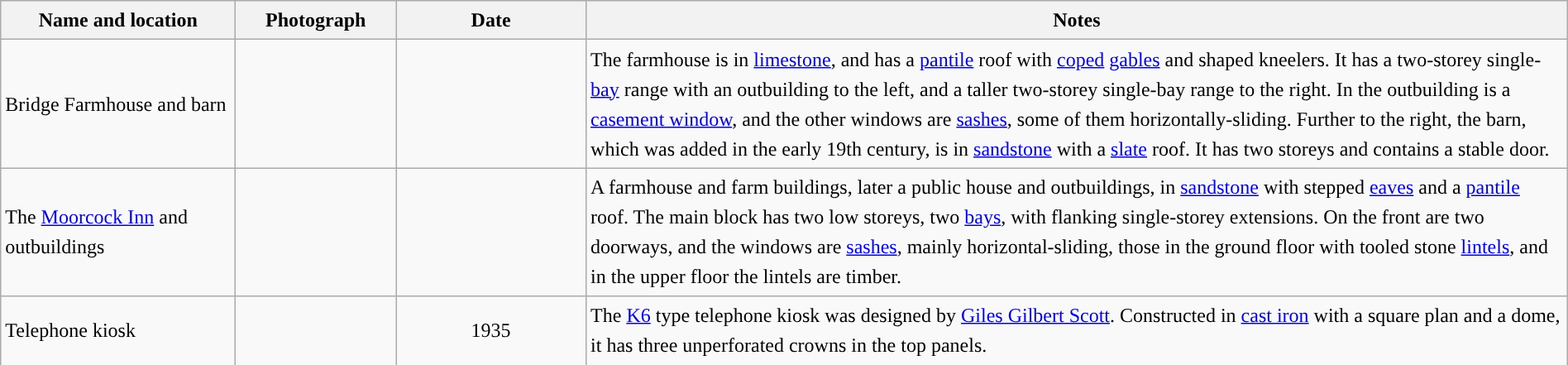<table class="wikitable sortable plainrowheaders" style="width:100%;border:0px;text-align:left;line-height:150%;">
<tr>
<th scope="col"  style="width:150px">Name and location</th>
<th scope="col"  style="width:100px" class="unsortable">Photograph</th>
<th scope="col"  style="width:120px">Date</th>
<th scope="col"  style="width:650px" class="unsortable">Notes</th>
</tr>
<tr>
<td>Bridge Farmhouse and barn<br><small></small></td>
<td></td>
<td align="center"></td>
<td>The farmhouse is in <a href='#'>limestone</a>, and has a <a href='#'>pantile</a> roof with <a href='#'>coped</a> <a href='#'>gables</a> and shaped kneelers.  It has a two-storey single-<a href='#'>bay</a> range with an outbuilding to the left, and a taller two-storey single-bay range to the right.  In the outbuilding is a <a href='#'>casement window</a>, and the other windows are <a href='#'>sashes</a>, some of them horizontally-sliding. Further to the right, the barn, which was added in the early 19th century, is in <a href='#'>sandstone</a> with a <a href='#'>slate</a> roof.  It has two storeys and contains a stable door.</td>
</tr>
<tr>
<td>The <a href='#'>Moorcock Inn</a> and outbuildings<br><small></small></td>
<td></td>
<td align="center"></td>
<td>A farmhouse and farm buildings, later a public house and outbuildings, in <a href='#'>sandstone</a> with stepped <a href='#'>eaves</a> and a <a href='#'>pantile</a> roof.  The main block has two low storeys, two <a href='#'>bays</a>, with flanking single-storey extensions.  On the front are two doorways, and the windows are <a href='#'>sashes</a>, mainly horizontal-sliding, those in the ground floor with tooled stone <a href='#'>lintels</a>, and in the upper floor the lintels are timber.</td>
</tr>
<tr>
<td>Telephone kiosk<br><small></small></td>
<td></td>
<td align="center">1935</td>
<td>The <a href='#'>K6</a> type telephone kiosk was designed by <a href='#'>Giles Gilbert Scott</a>.  Constructed in <a href='#'>cast iron</a> with a square plan and a dome, it has three unperforated crowns in the top panels.</td>
</tr>
<tr>
</tr>
</table>
